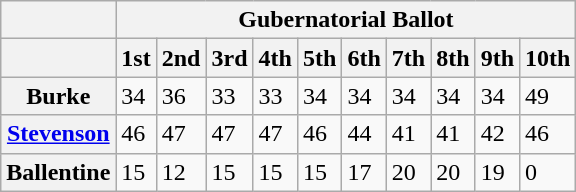<table class="wikitable collapsible collapsed">
<tr>
<th></th>
<th style="text-align:center" colspan="11"><strong>Gubernatorial Ballot</strong></th>
</tr>
<tr>
<th></th>
<th>1st</th>
<th>2nd</th>
<th>3rd</th>
<th>4th</th>
<th>5th</th>
<th>6th</th>
<th>7th</th>
<th>8th</th>
<th>9th</th>
<th>10th</th>
</tr>
<tr>
<th>Burke</th>
<td>34</td>
<td>36</td>
<td>33</td>
<td>33</td>
<td>34</td>
<td>34</td>
<td>34</td>
<td>34</td>
<td>34</td>
<td>49</td>
</tr>
<tr>
<th><a href='#'>Stevenson</a></th>
<td>46</td>
<td>47</td>
<td>47</td>
<td>47</td>
<td>46</td>
<td>44</td>
<td>41</td>
<td>41</td>
<td>42</td>
<td>46</td>
</tr>
<tr>
<th>Ballentine</th>
<td>15</td>
<td>12</td>
<td>15</td>
<td>15</td>
<td>15</td>
<td>17</td>
<td>20</td>
<td>20</td>
<td>19</td>
<td>0</td>
</tr>
</table>
